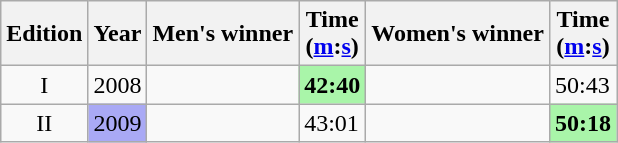<table class="wikitable">
<tr>
<th>Edition</th>
<th>Year</th>
<th>Men's winner</th>
<th>Time<br>(<a href='#'>m</a>:<a href='#'>s</a>)</th>
<th>Women's winner</th>
<th>Time<br>(<a href='#'>m</a>:<a href='#'>s</a>)</th>
</tr>
<tr>
<td align=center>I</td>
<td>2008</td>
<td></td>
<td bgcolor=#A9F5A9><strong>42:40</strong></td>
<td></td>
<td>50:43</td>
</tr>
<tr>
<td align=center>II</td>
<td bgcolor=#A9A9F5>2009</td>
<td></td>
<td>43:01</td>
<td></td>
<td bgcolor=#A9F5A9><strong>50:18</strong></td>
</tr>
</table>
